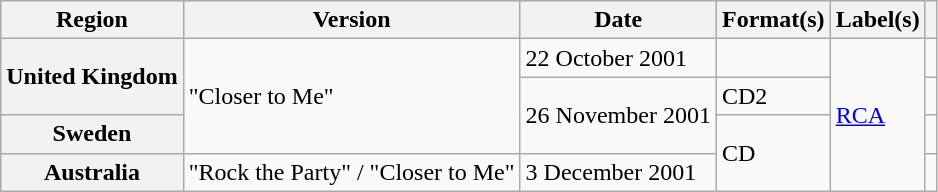<table class="wikitable plainrowheaders">
<tr>
<th scope="col">Region</th>
<th scope="col">Version</th>
<th scope="col">Date</th>
<th scope="col">Format(s)</th>
<th scope="col">Label(s)</th>
<th scope="col"></th>
</tr>
<tr>
<th scope="row" rowspan="2">United Kingdom</th>
<td rowspan="3">"Closer to Me"</td>
<td>22 October 2001</td>
<td></td>
<td rowspan="4"><a href='#'>RCA</a></td>
<td></td>
</tr>
<tr>
<td rowspan="2">26 November 2001</td>
<td>CD2</td>
<td></td>
</tr>
<tr>
<th scope="row">Sweden</th>
<td rowspan="2">CD</td>
<td></td>
</tr>
<tr>
<th scope="row">Australia</th>
<td>"Rock the Party" / "Closer to Me"</td>
<td>3 December 2001</td>
<td></td>
</tr>
</table>
